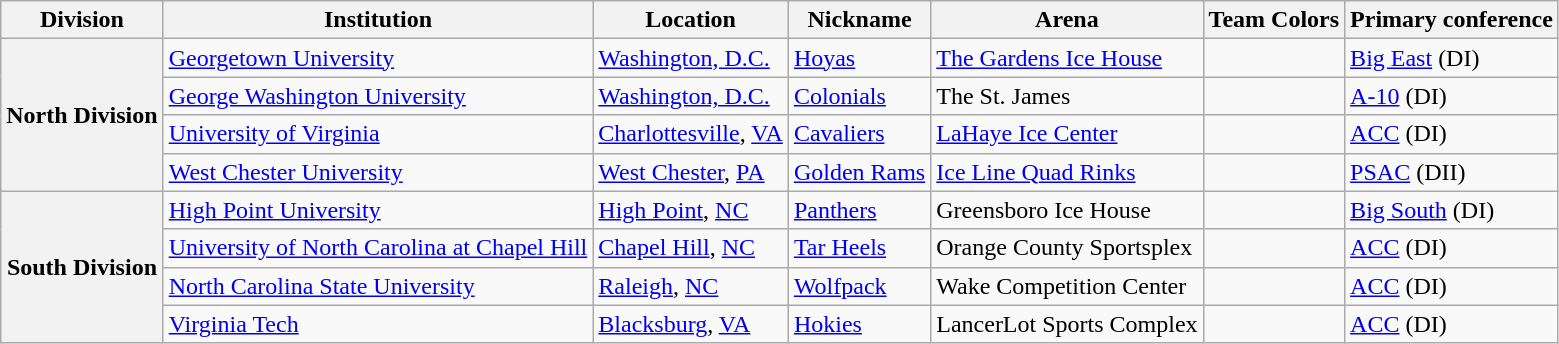<table class="wikitable sortable">
<tr>
<th>Division</th>
<th>Institution</th>
<th>Location</th>
<th>Nickname</th>
<th>Arena</th>
<th>Team Colors</th>
<th>Primary conference</th>
</tr>
<tr>
<th rowspan="4">North Division</th>
<td><a href='#'>Georgetown University</a></td>
<td><a href='#'>Washington, D.C.</a></td>
<td><a href='#'>Hoyas</a></td>
<td><a href='#'>The Gardens Ice House</a></td>
<td align=center> </td>
<td><a href='#'>Big East</a> (DI)</td>
</tr>
<tr>
<td><a href='#'>George Washington University</a></td>
<td><a href='#'>Washington, D.C.</a></td>
<td><a href='#'>Colonials</a></td>
<td>The St. James</td>
<td align=center> </td>
<td><a href='#'>A-10</a> (DI)</td>
</tr>
<tr>
<td><a href='#'>University of Virginia</a></td>
<td><a href='#'>Charlottesville</a>, <a href='#'>VA</a></td>
<td><a href='#'>Cavaliers</a></td>
<td><a href='#'>LaHaye Ice Center</a></td>
<td align=center> </td>
<td><a href='#'>ACC</a> (DI)</td>
</tr>
<tr>
<td><a href='#'>West Chester University</a></td>
<td><a href='#'>West Chester</a>, <a href='#'>PA</a></td>
<td><a href='#'>Golden Rams</a></td>
<td><a href='#'>Ice Line Quad Rinks</a></td>
<td align=center> </td>
<td><a href='#'>PSAC</a> (DII)</td>
</tr>
<tr>
<th rowspan="4">South Division</th>
<td><a href='#'>High Point University</a></td>
<td><a href='#'>High Point</a>, <a href='#'>NC</a></td>
<td><a href='#'>Panthers</a></td>
<td>Greensboro Ice House</td>
<td align=center> </td>
<td><a href='#'>Big South</a> (DI)</td>
</tr>
<tr>
<td><a href='#'>University of North Carolina at Chapel Hill</a></td>
<td><a href='#'>Chapel Hill</a>, <a href='#'>NC</a></td>
<td><a href='#'>Tar Heels</a></td>
<td>Orange County Sportsplex</td>
<td align=center> </td>
<td><a href='#'>ACC</a> (DI)</td>
</tr>
<tr>
<td><a href='#'>North Carolina State University</a></td>
<td><a href='#'>Raleigh</a>, <a href='#'>NC</a></td>
<td><a href='#'>Wolfpack</a></td>
<td>Wake Competition Center</td>
<td align=center> </td>
<td><a href='#'>ACC</a> (DI)</td>
</tr>
<tr>
<td><a href='#'>Virginia Tech</a></td>
<td><a href='#'>Blacksburg</a>, <a href='#'>VA</a></td>
<td><a href='#'>Hokies</a></td>
<td>LancerLot Sports Complex</td>
<td align=center> </td>
<td><a href='#'>ACC</a> (DI)</td>
</tr>
</table>
